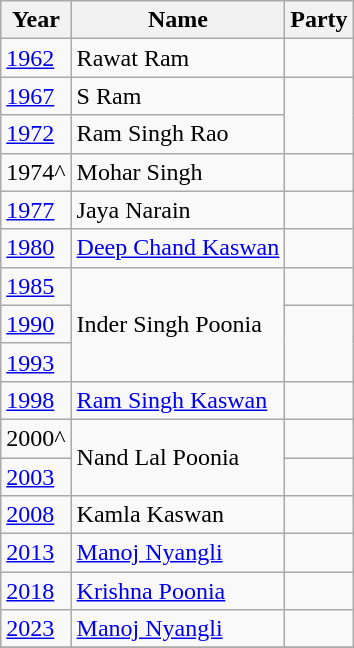<table class="wikitable sortable">
<tr>
<th>Year</th>
<th>Name</th>
<th colspan=2>Party</th>
</tr>
<tr>
<td><a href='#'>1962</a></td>
<td>Rawat Ram</td>
<td></td>
</tr>
<tr>
<td><a href='#'>1967</a></td>
<td>S Ram</td>
</tr>
<tr>
<td><a href='#'>1972</a></td>
<td>Ram Singh Rao</td>
</tr>
<tr>
<td>1974^</td>
<td>Mohar Singh</td>
<td></td>
</tr>
<tr>
<td><a href='#'>1977</a></td>
<td>Jaya Narain</td>
<td></td>
</tr>
<tr>
<td><a href='#'>1980</a></td>
<td><a href='#'>Deep Chand Kaswan</a></td>
<td></td>
</tr>
<tr>
<td><a href='#'>1985</a></td>
<td rowspan=3>Inder Singh Poonia</td>
<td></td>
</tr>
<tr>
<td><a href='#'>1990</a></td>
</tr>
<tr>
<td><a href='#'>1993</a></td>
</tr>
<tr>
<td><a href='#'>1998</a></td>
<td><a href='#'>Ram Singh Kaswan</a></td>
<td></td>
</tr>
<tr>
<td>2000^</td>
<td rowspan=2>Nand Lal Poonia</td>
<td></td>
</tr>
<tr>
<td><a href='#'>2003</a></td>
</tr>
<tr>
<td><a href='#'>2008</a></td>
<td>Kamla Kaswan</td>
<td></td>
</tr>
<tr>
<td><a href='#'>2013</a></td>
<td><a href='#'>Manoj Nyangli</a></td>
<td></td>
</tr>
<tr>
<td><a href='#'>2018</a></td>
<td><a href='#'>Krishna Poonia</a></td>
<td></td>
</tr>
<tr>
<td><a href='#'>2023</a></td>
<td><a href='#'>Manoj Nyangli</a></td>
<td></td>
</tr>
<tr>
</tr>
</table>
